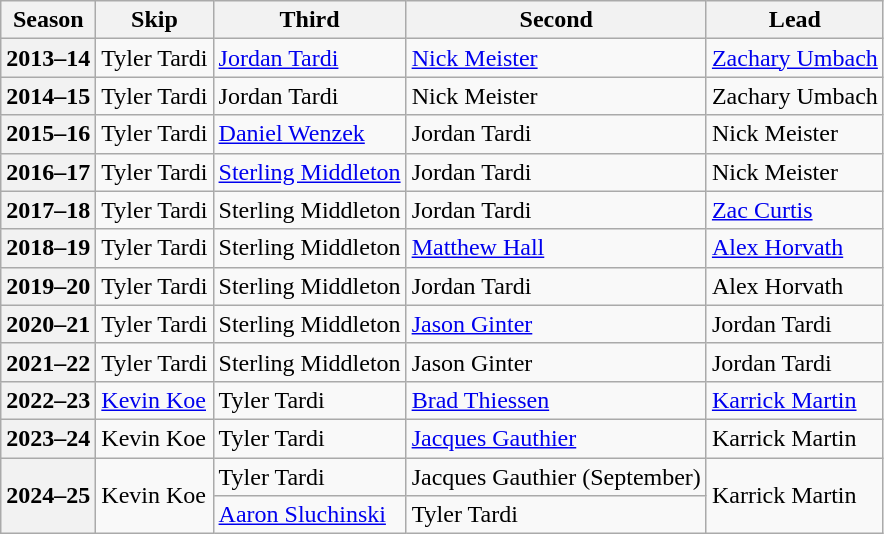<table class="wikitable">
<tr>
<th scope="col">Season</th>
<th scope="col">Skip</th>
<th scope="col">Third</th>
<th scope="col">Second</th>
<th scope="col">Lead</th>
</tr>
<tr>
<th scope="row">2013–14</th>
<td>Tyler Tardi</td>
<td><a href='#'>Jordan Tardi</a></td>
<td><a href='#'>Nick Meister</a></td>
<td><a href='#'>Zachary Umbach</a></td>
</tr>
<tr>
<th scope="row">2014–15</th>
<td>Tyler Tardi</td>
<td>Jordan Tardi</td>
<td>Nick Meister</td>
<td>Zachary Umbach</td>
</tr>
<tr>
<th scope="row">2015–16</th>
<td>Tyler Tardi</td>
<td><a href='#'>Daniel Wenzek</a></td>
<td>Jordan Tardi</td>
<td>Nick Meister</td>
</tr>
<tr>
<th scope="row">2016–17</th>
<td>Tyler Tardi</td>
<td><a href='#'>Sterling Middleton</a></td>
<td>Jordan Tardi</td>
<td>Nick Meister</td>
</tr>
<tr>
<th scope="row">2017–18</th>
<td>Tyler Tardi</td>
<td>Sterling Middleton</td>
<td>Jordan Tardi</td>
<td><a href='#'>Zac Curtis</a></td>
</tr>
<tr>
<th scope="row">2018–19</th>
<td>Tyler Tardi</td>
<td>Sterling Middleton</td>
<td><a href='#'>Matthew Hall</a></td>
<td><a href='#'>Alex Horvath</a></td>
</tr>
<tr>
<th scope="row">2019–20</th>
<td>Tyler Tardi</td>
<td>Sterling Middleton</td>
<td>Jordan Tardi</td>
<td>Alex Horvath</td>
</tr>
<tr>
<th scope="row">2020–21</th>
<td>Tyler Tardi</td>
<td>Sterling Middleton</td>
<td><a href='#'>Jason Ginter</a></td>
<td>Jordan Tardi</td>
</tr>
<tr>
<th scope="row">2021–22</th>
<td>Tyler Tardi</td>
<td>Sterling Middleton</td>
<td>Jason Ginter</td>
<td>Jordan Tardi</td>
</tr>
<tr>
<th scope="row">2022–23</th>
<td><a href='#'>Kevin Koe</a></td>
<td>Tyler Tardi</td>
<td><a href='#'>Brad Thiessen</a></td>
<td><a href='#'>Karrick Martin</a></td>
</tr>
<tr>
<th scope="row">2023–24</th>
<td>Kevin Koe</td>
<td>Tyler Tardi</td>
<td><a href='#'>Jacques Gauthier</a></td>
<td>Karrick Martin</td>
</tr>
<tr>
<th scope="row" rowspan=2>2024–25</th>
<td rowspan=2>Kevin Koe</td>
<td>Tyler Tardi</td>
<td>Jacques Gauthier (September)</td>
<td rowspan=2>Karrick Martin</td>
</tr>
<tr>
<td><a href='#'>Aaron Sluchinski</a></td>
<td>Tyler Tardi</td>
</tr>
</table>
